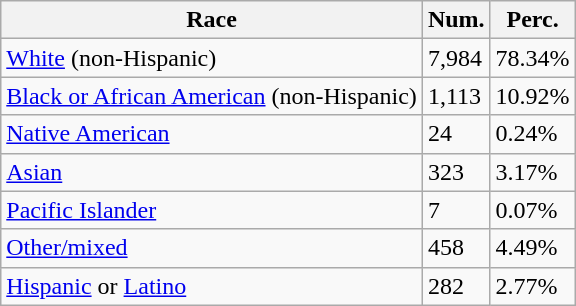<table class="wikitable">
<tr>
<th>Race</th>
<th>Num.</th>
<th>Perc.</th>
</tr>
<tr>
<td><a href='#'>White</a> (non-Hispanic)</td>
<td>7,984</td>
<td>78.34%</td>
</tr>
<tr>
<td><a href='#'>Black or African American</a> (non-Hispanic)</td>
<td>1,113</td>
<td>10.92%</td>
</tr>
<tr>
<td><a href='#'>Native American</a></td>
<td>24</td>
<td>0.24%</td>
</tr>
<tr>
<td><a href='#'>Asian</a></td>
<td>323</td>
<td>3.17%</td>
</tr>
<tr>
<td><a href='#'>Pacific Islander</a></td>
<td>7</td>
<td>0.07%</td>
</tr>
<tr>
<td><a href='#'>Other/mixed</a></td>
<td>458</td>
<td>4.49%</td>
</tr>
<tr>
<td><a href='#'>Hispanic</a> or <a href='#'>Latino</a></td>
<td>282</td>
<td>2.77%</td>
</tr>
</table>
